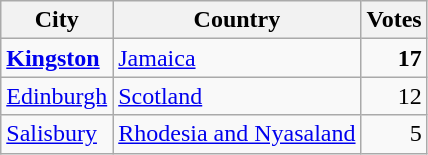<table class="wikitable">
<tr>
<th scope="col">City</th>
<th scope="col">Country</th>
<th scope="col">Votes</th>
</tr>
<tr>
<td><strong><a href='#'>Kingston</a></strong></td>
<td> <a href='#'>Jamaica</a></td>
<td style="text-align: right;"><strong>17</strong></td>
</tr>
<tr>
<td><a href='#'>Edinburgh</a></td>
<td> <a href='#'>Scotland</a></td>
<td style="text-align: right;">12</td>
</tr>
<tr>
<td><a href='#'>Salisbury</a></td>
<td> <a href='#'>Rhodesia and Nyasaland</a></td>
<td style="text-align: right;">5</td>
</tr>
</table>
